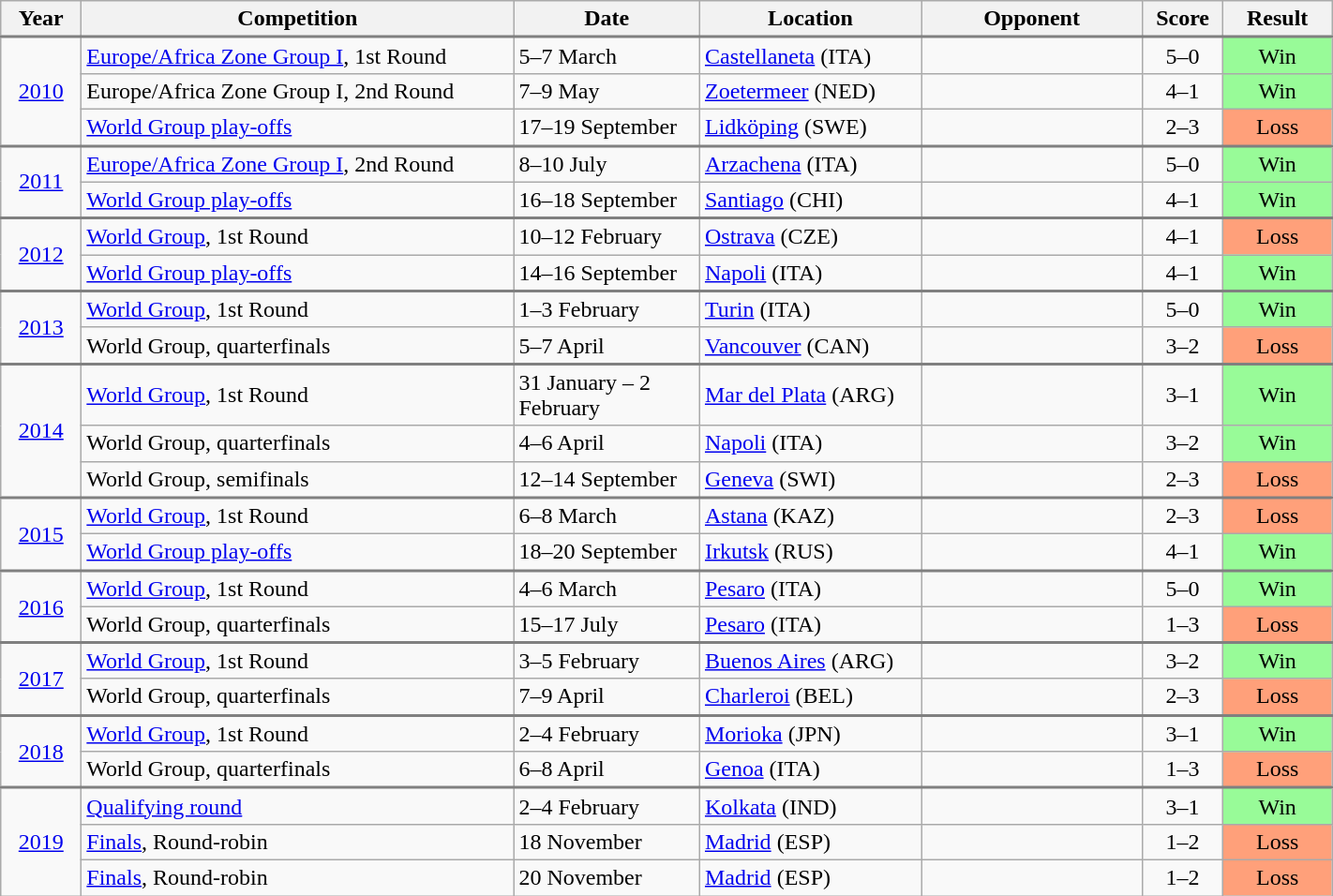<table class="wikitable collapsible collapsed">
<tr>
<th width="50">Year</th>
<th width="300">Competition</th>
<th width="125">Date</th>
<th width="150">Location</th>
<th width="150">Opponent</th>
<th width="50">Score</th>
<th width="70">Result</th>
</tr>
<tr style="border-top:2px solid gray;">
<td align="center" rowspan="3"><a href='#'>2010</a></td>
<td><a href='#'>Europe/Africa Zone Group I</a>, 1st Round</td>
<td>5–7 March</td>
<td><a href='#'>Castellaneta</a> (ITA)</td>
<td></td>
<td align="center">5–0</td>
<td align="center" bgcolor="98FB98">Win</td>
</tr>
<tr>
<td>Europe/Africa Zone Group I, 2nd Round</td>
<td>7–9 May</td>
<td><a href='#'>Zoetermeer</a> (NED)</td>
<td></td>
<td align="center">4–1</td>
<td align="center" bgcolor="#98FB98">Win</td>
</tr>
<tr>
<td><a href='#'>World Group play-offs</a></td>
<td>17–19 September</td>
<td><a href='#'>Lidköping</a> (SWE)</td>
<td></td>
<td align="center">2–3</td>
<td align="center" bgcolor="#FFA07A">Loss</td>
</tr>
<tr style="border-top:2px solid gray;">
<td align="center" rowspan="2"><a href='#'>2011</a></td>
<td><a href='#'>Europe/Africa Zone Group I</a>, 2nd Round</td>
<td>8–10 July</td>
<td><a href='#'>Arzachena</a> (ITA)</td>
<td></td>
<td align="center">5–0</td>
<td align="center" bgcolor="#98FB98">Win</td>
</tr>
<tr>
<td><a href='#'>World Group play-offs</a></td>
<td>16–18 September</td>
<td><a href='#'>Santiago</a> (CHI)</td>
<td></td>
<td align="center">4–1</td>
<td align="center" bgcolor="#98FB98">Win</td>
</tr>
<tr style="border-top:2px solid gray;">
<td align="center" rowspan="2"><a href='#'>2012</a></td>
<td><a href='#'>World Group</a>, 1st Round</td>
<td>10–12 February</td>
<td><a href='#'>Ostrava</a> (CZE)</td>
<td></td>
<td align="center">4–1</td>
<td align="center" bgcolor="#FFA07A">Loss</td>
</tr>
<tr>
<td><a href='#'>World Group play-offs</a></td>
<td>14–16 September</td>
<td><a href='#'>Napoli</a> (ITA)</td>
<td></td>
<td align="center">4–1</td>
<td align="center" bgcolor="#98FB98">Win</td>
</tr>
<tr style="border-top:2px solid gray;">
<td align="center" rowspan=2><a href='#'>2013</a></td>
<td><a href='#'>World Group</a>, 1st Round</td>
<td>1–3 February</td>
<td><a href='#'>Turin</a> (ITA)</td>
<td></td>
<td align="center">5–0</td>
<td align="center" bgcolor="#98FB98">Win</td>
</tr>
<tr>
<td>World Group, quarterfinals</td>
<td>5–7 April</td>
<td><a href='#'>Vancouver</a> (CAN)</td>
<td></td>
<td align="center">3–2</td>
<td align="center" bgcolor="#FFA07A">Loss</td>
</tr>
<tr style="border-top:2px solid gray;">
<td align="center" rowspan=3><a href='#'>2014</a></td>
<td><a href='#'>World Group</a>, 1st Round</td>
<td>31 January – 2 February</td>
<td><a href='#'>Mar del Plata</a> (ARG)</td>
<td></td>
<td align="center">3–1</td>
<td align="center" bgcolor="#98FB98">Win</td>
</tr>
<tr>
<td>World Group, quarterfinals</td>
<td>4–6 April</td>
<td><a href='#'>Napoli</a> (ITA)</td>
<td></td>
<td align="center">3–2</td>
<td align="center" bgcolor="#98FB98">Win</td>
</tr>
<tr>
<td>World Group, semifinals</td>
<td>12–14 September</td>
<td><a href='#'>Geneva</a> (SWI)</td>
<td></td>
<td align="center">2–3</td>
<td align="center" bgcolor="#FFA07A">Loss</td>
</tr>
<tr style="border-top:2px solid gray;">
<td align="center" rowspan=2><a href='#'>2015</a></td>
<td><a href='#'>World Group</a>, 1st Round</td>
<td>6–8 March</td>
<td><a href='#'>Astana</a> (KAZ)</td>
<td></td>
<td align="center">2–3</td>
<td align="center" bgcolor="#FFA07A">Loss</td>
</tr>
<tr>
<td><a href='#'>World Group play-offs</a></td>
<td>18–20 September</td>
<td><a href='#'>Irkutsk</a> (RUS)</td>
<td></td>
<td align="center">4–1</td>
<td align="center" bgcolor="#98FB98">Win</td>
</tr>
<tr style="border-top:2px solid gray;">
<td align="center" rowspan=2><a href='#'>2016</a></td>
<td><a href='#'>World Group</a>, 1st Round</td>
<td>4–6 March</td>
<td><a href='#'>Pesaro</a> (ITA)</td>
<td></td>
<td align="center">5–0</td>
<td align="center" bgcolor="#98FB98">Win</td>
</tr>
<tr>
<td>World Group, quarterfinals</td>
<td>15–17 July</td>
<td><a href='#'>Pesaro</a> (ITA)</td>
<td></td>
<td align="center">1–3</td>
<td align="center" bgcolor="FFA07A">Loss</td>
</tr>
<tr>
</tr>
<tr style="border-top:2px solid gray;">
<td align="center" rowspan=2><a href='#'>2017</a></td>
<td><a href='#'>World Group</a>, 1st Round</td>
<td>3–5 February</td>
<td><a href='#'>Buenos Aires</a> (ARG)</td>
<td></td>
<td align="center">3–2</td>
<td align="center" bgcolor="#98FB98">Win</td>
</tr>
<tr>
<td>World Group, quarterfinals</td>
<td>7–9 April</td>
<td><a href='#'>Charleroi</a> (BEL)</td>
<td></td>
<td align="center">2–3</td>
<td align="center" bgcolor="FFA07A">Loss</td>
</tr>
<tr style="border-top:2px solid gray;">
<td align="center" rowspan="2"><a href='#'>2018</a></td>
<td><a href='#'>World Group</a>, 1st Round</td>
<td>2–4 February</td>
<td><a href='#'>Morioka</a> (JPN)</td>
<td></td>
<td align="center">3–1</td>
<td align="center" bgcolor="#98FB98">Win</td>
</tr>
<tr>
<td>World Group, quarterfinals</td>
<td>6–8 April</td>
<td><a href='#'>Genoa</a> (ITA)</td>
<td></td>
<td align="center">1–3</td>
<td align="center" bgcolor="FFA07A">Loss</td>
</tr>
<tr style="border-top:2px solid gray;">
<td align="center" rowspan="3"><a href='#'>2019</a></td>
<td><a href='#'>Qualifying round</a></td>
<td>2–4 February</td>
<td><a href='#'>Kolkata</a> (IND)</td>
<td></td>
<td align="center">3–1</td>
<td align="center" bgcolor="#98FB98">Win</td>
</tr>
<tr>
<td><a href='#'>Finals</a>, Round-robin</td>
<td>18 November</td>
<td><a href='#'>Madrid</a> (ESP)</td>
<td></td>
<td align="center">1–2</td>
<td align="center" bgcolor="FFA07A">Loss</td>
</tr>
<tr>
<td><a href='#'>Finals</a>, Round-robin</td>
<td>20 November</td>
<td><a href='#'>Madrid</a> (ESP)</td>
<td></td>
<td align="center">1–2</td>
<td align="center" bgcolor="FFA07A">Loss</td>
</tr>
</table>
